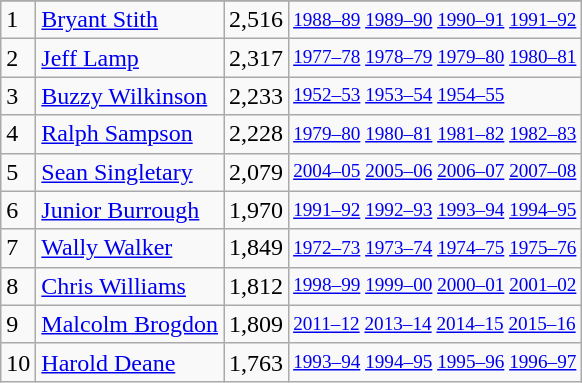<table class="wikitable">
<tr>
</tr>
<tr>
<td>1</td>
<td><a href='#'>Bryant Stith</a></td>
<td>2,516</td>
<td style="font-size:80%;"><a href='#'>1988–89</a> <a href='#'>1989–90</a> <a href='#'>1990–91</a> <a href='#'>1991–92</a></td>
</tr>
<tr>
<td>2</td>
<td><a href='#'>Jeff Lamp</a></td>
<td>2,317</td>
<td style="font-size:80%;"><a href='#'>1977–78</a> <a href='#'>1978–79</a> <a href='#'>1979–80</a> <a href='#'>1980–81</a></td>
</tr>
<tr>
<td>3</td>
<td><a href='#'>Buzzy Wilkinson</a></td>
<td>2,233</td>
<td style="font-size:80%;"><a href='#'>1952–53</a> <a href='#'>1953–54</a> <a href='#'>1954–55</a></td>
</tr>
<tr>
<td>4</td>
<td><a href='#'>Ralph Sampson</a></td>
<td>2,228</td>
<td style="font-size:80%;"><a href='#'>1979–80</a> <a href='#'>1980–81</a> <a href='#'>1981–82</a> <a href='#'>1982–83</a></td>
</tr>
<tr>
<td>5</td>
<td><a href='#'>Sean Singletary</a></td>
<td>2,079</td>
<td style="font-size:80%;"><a href='#'>2004–05</a> <a href='#'>2005–06</a> <a href='#'>2006–07</a> <a href='#'>2007–08</a></td>
</tr>
<tr>
<td>6</td>
<td><a href='#'>Junior Burrough</a></td>
<td>1,970</td>
<td style="font-size:80%;"><a href='#'>1991–92</a> <a href='#'>1992–93</a> <a href='#'>1993–94</a> <a href='#'>1994–95</a></td>
</tr>
<tr>
<td>7</td>
<td><a href='#'>Wally Walker</a></td>
<td>1,849</td>
<td style="font-size:80%;"><a href='#'>1972–73</a> <a href='#'>1973–74</a> <a href='#'>1974–75</a> <a href='#'>1975–76</a></td>
</tr>
<tr>
<td>8</td>
<td><a href='#'>Chris Williams</a></td>
<td>1,812</td>
<td style="font-size:80%;"><a href='#'>1998–99</a> <a href='#'>1999–00</a> <a href='#'>2000–01</a> <a href='#'>2001–02</a></td>
</tr>
<tr>
<td>9</td>
<td><a href='#'>Malcolm Brogdon</a></td>
<td>1,809</td>
<td style="font-size:80%;"><a href='#'>2011–12</a> <a href='#'>2013–14</a> <a href='#'>2014–15</a> <a href='#'>2015–16</a></td>
</tr>
<tr>
<td>10</td>
<td><a href='#'>Harold Deane</a></td>
<td>1,763</td>
<td style="font-size:80%;"><a href='#'>1993–94</a> <a href='#'>1994–95</a> <a href='#'>1995–96</a> <a href='#'>1996–97</a></td>
</tr>
</table>
